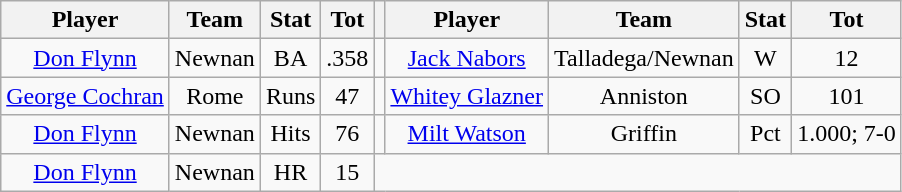<table class="wikitable" style="text-align:center">
<tr>
<th>Player</th>
<th>Team</th>
<th>Stat</th>
<th>Tot</th>
<th></th>
<th>Player</th>
<th>Team</th>
<th>Stat</th>
<th>Tot</th>
</tr>
<tr>
<td><a href='#'>Don Flynn</a></td>
<td>Newnan</td>
<td>BA</td>
<td>.358</td>
<td></td>
<td><a href='#'>Jack Nabors</a></td>
<td>Talladega/Newnan</td>
<td>W</td>
<td>12</td>
</tr>
<tr>
<td><a href='#'>George Cochran</a></td>
<td>Rome</td>
<td>Runs</td>
<td>47</td>
<td></td>
<td><a href='#'>Whitey Glazner</a></td>
<td>Anniston</td>
<td>SO</td>
<td>101</td>
</tr>
<tr>
<td><a href='#'>Don Flynn</a></td>
<td>Newnan</td>
<td>Hits</td>
<td>76</td>
<td></td>
<td><a href='#'>Milt Watson</a></td>
<td>Griffin</td>
<td>Pct</td>
<td>1.000; 7-0</td>
</tr>
<tr>
<td><a href='#'>Don Flynn</a></td>
<td>Newnan</td>
<td>HR</td>
<td>15</td>
</tr>
</table>
